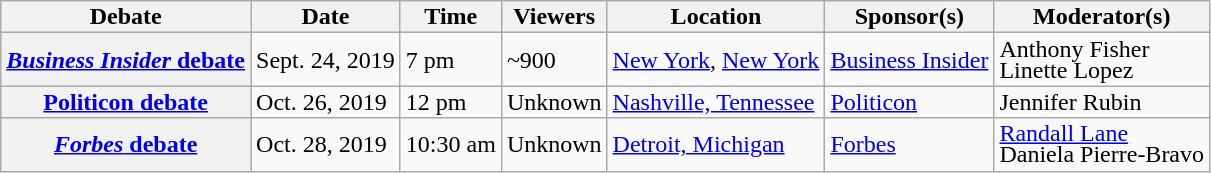<table class="wikitable" style="line-height:14px;">
<tr>
<th scope="col">Debate</th>
<th scope="col">Date</th>
<th scope="col">Time<br></th>
<th scope="col">Viewers</th>
<th scope="col">Location</th>
<th scope="col">Sponsor(s)</th>
<th scope="col">Moderator(s)</th>
</tr>
<tr>
<th scope="row"><a href='#'><em>Business Insider</em> debate</a></th>
<td>Sept. 24, 2019</td>
<td>7 pm</td>
<td>~900</td>
<td><a href='#'>New York</a>, <a href='#'>New York</a></td>
<td><a href='#'>Business Insider</a></td>
<td>Anthony Fisher<br>Linette Lopez</td>
</tr>
<tr>
<th scope="row"><a href='#'>Politicon debate</a></th>
<td>Oct. 26, 2019</td>
<td>12 pm</td>
<td>Unknown</td>
<td><a href='#'>Nashville, Tennessee</a></td>
<td><a href='#'>Politicon</a></td>
<td>Jennifer Rubin</td>
</tr>
<tr>
<th scope="row"><a href='#'><em>Forbes</em> debate</a></th>
<td>Oct. 28, 2019</td>
<td>10:30 am</td>
<td>Unknown</td>
<td><a href='#'>Detroit, Michigan</a></td>
<td><a href='#'>Forbes</a></td>
<td><a href='#'>Randall Lane</a><br>Daniela Pierre-Bravo</td>
</tr>
</table>
